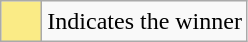<table class="wikitable">
<tr>
<td style="background:#FAEB86; height:20px; width:20px"></td>
<td>Indicates the winner</td>
</tr>
</table>
